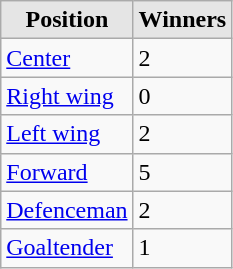<table class="wikitable">
<tr>
<th style="background:#e5e5e5;">Position</th>
<th style="background:#e5e5e5;">Winners</th>
</tr>
<tr>
<td><a href='#'>Center</a></td>
<td>2</td>
</tr>
<tr>
<td><a href='#'>Right wing</a></td>
<td>0</td>
</tr>
<tr>
<td><a href='#'>Left wing</a></td>
<td>2</td>
</tr>
<tr>
<td><a href='#'>Forward</a></td>
<td>5</td>
</tr>
<tr>
<td><a href='#'>Defenceman</a></td>
<td>2</td>
</tr>
<tr>
<td><a href='#'>Goaltender</a></td>
<td>1</td>
</tr>
</table>
